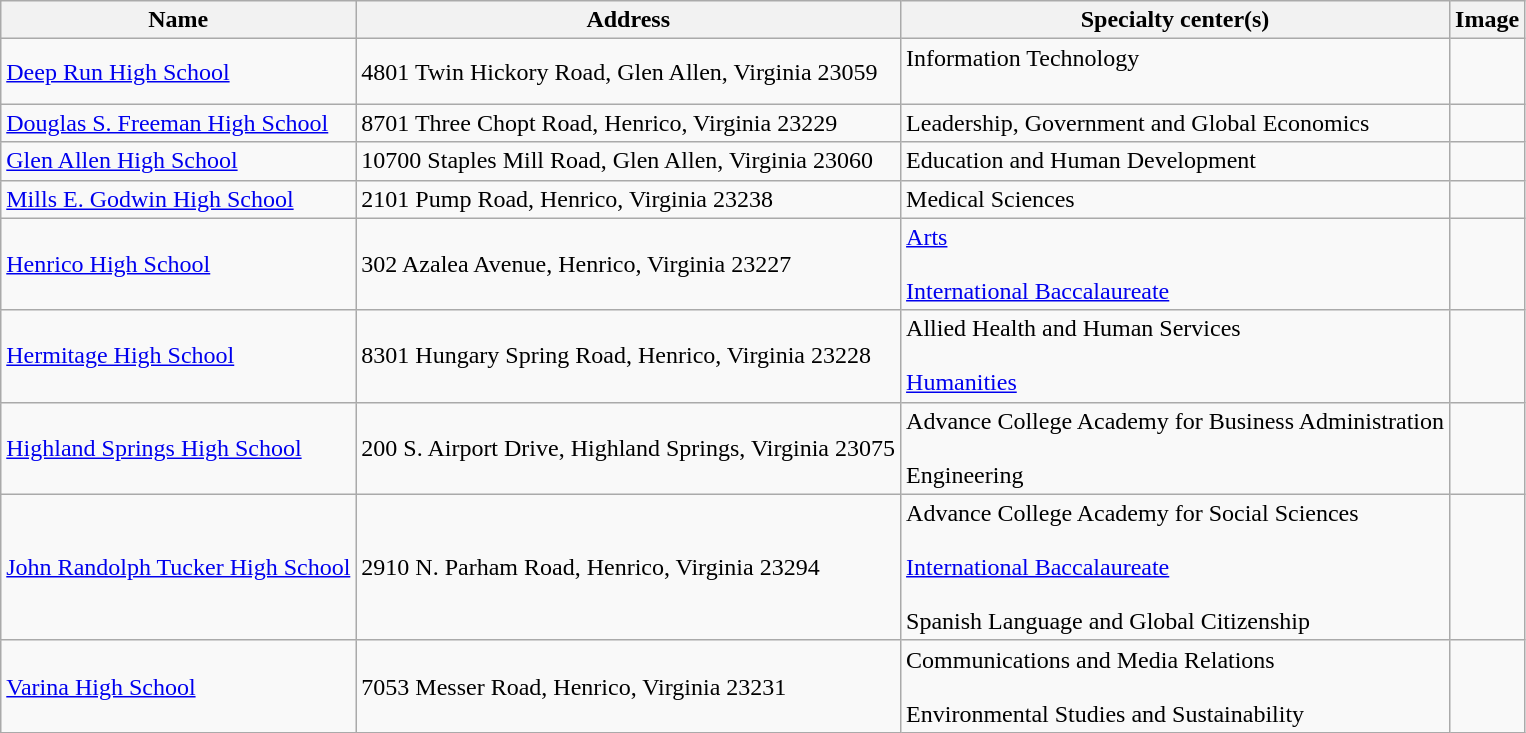<table class="wikitable">
<tr>
<th>Name</th>
<th>Address</th>
<th>Specialty center(s)</th>
<th>Image</th>
</tr>
<tr>
<td><a href='#'>Deep Run High School</a></td>
<td>4801 Twin Hickory Road, Glen Allen, Virginia 23059</td>
<td>Information Technology<br><br></td>
<td></td>
</tr>
<tr>
<td><a href='#'>Douglas S. Freeman High School</a></td>
<td>8701 Three Chopt Road, Henrico, Virginia 23229</td>
<td>Leadership, Government and Global Economics</td>
<td></td>
</tr>
<tr>
<td><a href='#'>Glen Allen High School</a></td>
<td>10700 Staples Mill Road, Glen Allen, Virginia 23060</td>
<td>Education and Human Development</td>
<td></td>
</tr>
<tr>
<td><a href='#'>Mills E. Godwin High School</a></td>
<td>2101 Pump Road, Henrico, Virginia 23238</td>
<td>Medical Sciences</td>
<td></td>
</tr>
<tr>
<td><a href='#'>Henrico High School</a></td>
<td>302 Azalea Avenue, Henrico, Virginia 23227</td>
<td><a href='#'>Arts</a><br><br><a href='#'>International Baccalaureate</a></td>
<td></td>
</tr>
<tr>
<td><a href='#'>Hermitage High School</a></td>
<td>8301 Hungary Spring Road, Henrico, Virginia 23228</td>
<td>Allied Health and Human Services<br><br><a href='#'>Humanities</a></td>
<td></td>
</tr>
<tr>
<td><a href='#'>Highland Springs High School</a></td>
<td>200 S. Airport Drive, Highland Springs, Virginia 23075</td>
<td>Advance College Academy for Business Administration<br><br>Engineering</td>
<td></td>
</tr>
<tr>
<td><a href='#'>John Randolph Tucker High School</a></td>
<td>2910 N. Parham Road, Henrico, Virginia 23294</td>
<td>Advance College Academy for Social Sciences<br><br><a href='#'>International Baccalaureate</a><br><br>Spanish Language and Global Citizenship</td>
<td></td>
</tr>
<tr>
<td><a href='#'>Varina High School</a></td>
<td>7053 Messer Road, Henrico, Virginia 23231</td>
<td>Communications and Media Relations<br><br>Environmental Studies and Sustainability</td>
<td></td>
</tr>
</table>
